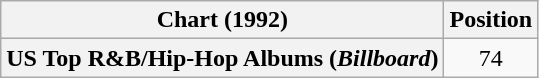<table class="wikitable plainrowheaders" style="text-align:center">
<tr>
<th scope="col">Chart (1992)</th>
<th scope="col">Position</th>
</tr>
<tr>
<th scope="row">US Top R&B/Hip-Hop Albums (<em>Billboard</em>)</th>
<td>74</td>
</tr>
</table>
